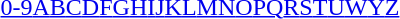<table id="toc" class="toc" summary="Class">
<tr>
<th></th>
</tr>
<tr>
<td style="text-align:center;"><a href='#'>0-9</a><a href='#'>A</a><a href='#'>B</a><a href='#'>C</a><a href='#'>D</a><a href='#'>F</a><a href='#'>G</a><a href='#'>H</a><a href='#'>I</a><a href='#'>J</a><a href='#'>K</a><a href='#'>L</a><a href='#'>M</a><a href='#'>N</a><a href='#'>O</a><a href='#'>P</a><a href='#'>Q</a><a href='#'>R</a><a href='#'>S</a><a href='#'>T</a><a href='#'>U</a><a href='#'>W</a><a href='#'>Y</a><a href='#'>Z</a></td>
</tr>
</table>
